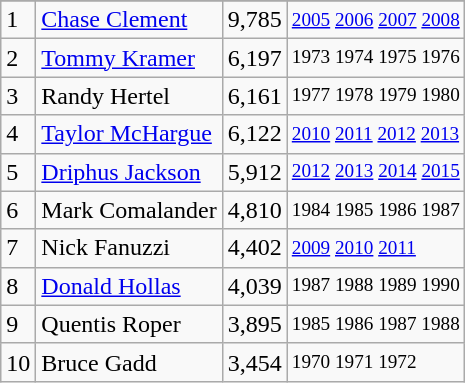<table class="wikitable">
<tr>
</tr>
<tr>
<td>1</td>
<td><a href='#'>Chase Clement</a></td>
<td>9,785</td>
<td style="font-size:80%;"><a href='#'>2005</a> <a href='#'>2006</a> <a href='#'>2007</a> <a href='#'>2008</a></td>
</tr>
<tr>
<td>2</td>
<td><a href='#'>Tommy Kramer</a></td>
<td>6,197</td>
<td style="font-size:80%;">1973 1974 1975 1976</td>
</tr>
<tr>
<td>3</td>
<td>Randy Hertel</td>
<td>6,161</td>
<td style="font-size:80%;">1977 1978 1979 1980</td>
</tr>
<tr>
<td>4</td>
<td><a href='#'>Taylor McHargue</a></td>
<td>6,122</td>
<td style="font-size:80%;"><a href='#'>2010</a> <a href='#'>2011</a> <a href='#'>2012</a> <a href='#'>2013</a></td>
</tr>
<tr>
<td>5</td>
<td><a href='#'>Driphus Jackson</a></td>
<td>5,912</td>
<td style="font-size:80%;"><a href='#'>2012</a> <a href='#'>2013</a> <a href='#'>2014</a> <a href='#'>2015</a></td>
</tr>
<tr>
<td>6</td>
<td>Mark Comalander</td>
<td>4,810</td>
<td style="font-size:80%;">1984 1985 1986 1987</td>
</tr>
<tr>
<td>7</td>
<td>Nick Fanuzzi</td>
<td>4,402</td>
<td style="font-size:80%;"><a href='#'>2009</a> <a href='#'>2010</a> <a href='#'>2011</a></td>
</tr>
<tr>
<td>8</td>
<td><a href='#'>Donald Hollas</a></td>
<td>4,039</td>
<td style="font-size:80%;">1987 1988 1989 1990</td>
</tr>
<tr>
<td>9</td>
<td>Quentis Roper</td>
<td>3,895</td>
<td style="font-size:80%;">1985 1986 1987 1988</td>
</tr>
<tr>
<td>10</td>
<td>Bruce Gadd</td>
<td>3,454</td>
<td style="font-size:80%;">1970 1971 1972</td>
</tr>
</table>
